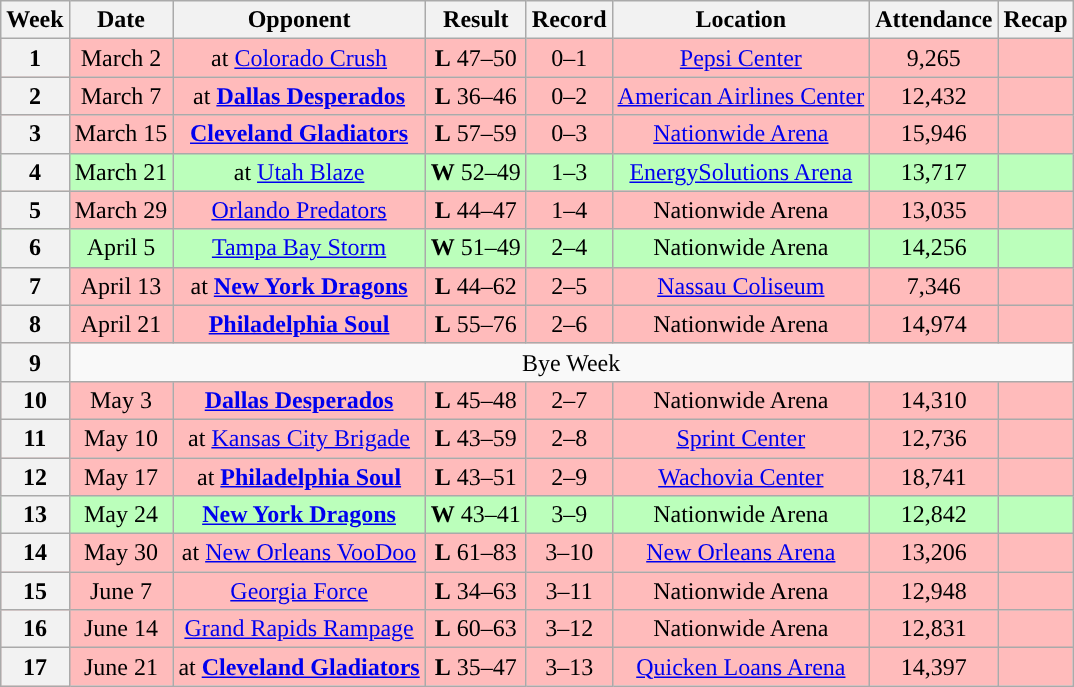<table class="wikitable" style="text-align:center">
<tr>
<th>Week</th>
<th>Date</th>
<th>Opponent</th>
<th>Result</th>
<th>Record</th>
<th>Location</th>
<th>Attendance</th>
<th>Recap</th>
</tr>
<tr bgcolor="#ffbbbb">
<th>1</th>
<td>March 2</td>
<td>at <a href='#'>Colorado Crush</a></td>
<td><strong>L</strong> 47–50</td>
<td>0–1</td>
<td><a href='#'>Pepsi Center</a></td>
<td>9,265</td>
<td></td>
</tr>
<tr bgcolor="#ffbbbb">
<th>2</th>
<td>March 7</td>
<td>at <strong><a href='#'>Dallas Desperados</a></strong></td>
<td><strong>L</strong> 36–46</td>
<td>0–2</td>
<td><a href='#'>American Airlines Center</a></td>
<td>12,432</td>
<td></td>
</tr>
<tr bgcolor="#ffbbbb">
<th>3</th>
<td>March 15</td>
<td><strong><a href='#'>Cleveland Gladiators</a></strong></td>
<td><strong>L</strong> 57–59</td>
<td>0–3</td>
<td><a href='#'>Nationwide Arena</a></td>
<td>15,946</td>
<td></td>
</tr>
<tr bgcolor="#bbffbb">
<th>4</th>
<td>March 21</td>
<td>at <a href='#'>Utah Blaze</a></td>
<td><strong>W</strong> 52–49</td>
<td>1–3</td>
<td><a href='#'>EnergySolutions Arena</a></td>
<td>13,717</td>
<td></td>
</tr>
<tr bgcolor="#ffbbbb">
<th>5</th>
<td>March 29</td>
<td><a href='#'>Orlando Predators</a></td>
<td><strong>L</strong> 44–47</td>
<td>1–4</td>
<td>Nationwide Arena</td>
<td>13,035</td>
<td></td>
</tr>
<tr bgcolor="#bbffbb">
<th>6</th>
<td>April 5</td>
<td><a href='#'>Tampa Bay Storm</a></td>
<td><strong>W</strong> 51–49</td>
<td>2–4</td>
<td>Nationwide Arena</td>
<td>14,256</td>
<td></td>
</tr>
<tr bgcolor="#ffbbbb">
<th>7</th>
<td>April 13</td>
<td>at <strong><a href='#'>New York Dragons</a></strong></td>
<td><strong>L</strong> 44–62</td>
<td>2–5</td>
<td><a href='#'>Nassau Coliseum</a></td>
<td>7,346</td>
<td></td>
</tr>
<tr bgcolor="#ffbbbb">
<th>8</th>
<td>April 21</td>
<td><strong><a href='#'>Philadelphia Soul</a></strong></td>
<td><strong>L</strong> 55–76</td>
<td>2–6</td>
<td>Nationwide Arena</td>
<td>14,974</td>
<td></td>
</tr>
<tr>
<th>9</th>
<td colspan=7>Bye Week</td>
</tr>
<tr bgcolor="#ffbbbb">
<th>10</th>
<td>May 3</td>
<td><strong><a href='#'>Dallas Desperados</a></strong></td>
<td><strong>L</strong> 45–48</td>
<td>2–7</td>
<td>Nationwide Arena</td>
<td>14,310</td>
<td></td>
</tr>
<tr bgcolor="#ffbbbb">
<th>11</th>
<td>May 10</td>
<td>at <a href='#'>Kansas City Brigade</a></td>
<td><strong>L</strong> 43–59</td>
<td>2–8</td>
<td><a href='#'>Sprint Center</a></td>
<td>12,736</td>
<td></td>
</tr>
<tr bgcolor="#ffbbbb">
<th>12</th>
<td>May 17</td>
<td>at <strong><a href='#'>Philadelphia Soul</a></strong></td>
<td><strong>L</strong> 43–51</td>
<td>2–9</td>
<td><a href='#'>Wachovia Center</a></td>
<td>18,741</td>
<td></td>
</tr>
<tr bgcolor="#bbffbb">
<th>13</th>
<td>May 24</td>
<td><strong><a href='#'>New York Dragons</a></strong></td>
<td><strong>W</strong> 43–41</td>
<td>3–9</td>
<td>Nationwide Arena</td>
<td>12,842</td>
<td></td>
</tr>
<tr bgcolor="#ffbbbb">
<th>14</th>
<td>May 30</td>
<td>at <a href='#'>New Orleans VooDoo</a></td>
<td><strong>L</strong> 61–83</td>
<td>3–10</td>
<td><a href='#'>New Orleans Arena</a></td>
<td>13,206</td>
<td></td>
</tr>
<tr bgcolor="#ffbbbb">
<th>15</th>
<td>June 7</td>
<td><a href='#'>Georgia Force</a></td>
<td><strong>L</strong> 34–63</td>
<td>3–11</td>
<td>Nationwide Arena</td>
<td>12,948</td>
<td></td>
</tr>
<tr bgcolor="#ffbbbb">
<th>16</th>
<td>June 14</td>
<td><a href='#'>Grand Rapids Rampage</a></td>
<td><strong>L</strong> 60–63</td>
<td>3–12</td>
<td>Nationwide Arena</td>
<td>12,831</td>
<td></td>
</tr>
<tr bgcolor="#ffbbbb">
<th>17</th>
<td>June 21</td>
<td>at <strong><a href='#'>Cleveland Gladiators</a></strong></td>
<td><strong>L</strong> 35–47</td>
<td>3–13</td>
<td><a href='#'>Quicken Loans Arena</a></td>
<td>14,397</td>
<td></td>
</tr>
</table>
